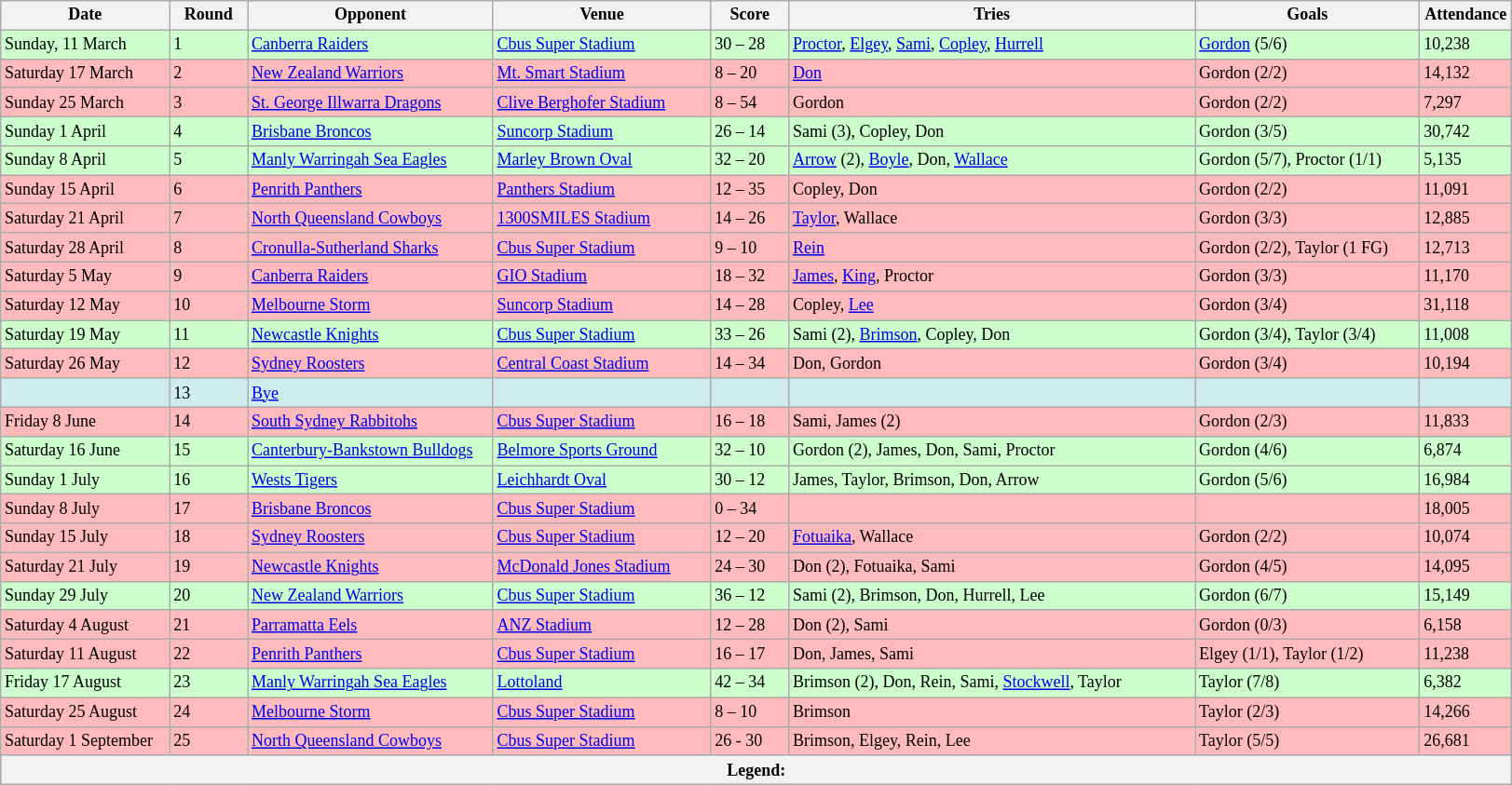<table class="wikitable" style="font-size:75%;">
<tr>
<th width="115">Date</th>
<th width="50">Round</th>
<th width="170">Opponent</th>
<th width="150">Venue</th>
<th width="50">Score</th>
<th width="285">Tries</th>
<th width="155">Goals</th>
<th width="60">Attendance</th>
</tr>
<tr bgcolor=#CCFFCC>
<td>Sunday, 11 March</td>
<td>1</td>
<td><a href='#'>Canberra Raiders</a></td>
<td><a href='#'>Cbus Super Stadium</a></td>
<td>30 – 28</td>
<td><a href='#'>Proctor</a>, <a href='#'>Elgey</a>, <a href='#'>Sami</a>, <a href='#'>Copley</a>, <a href='#'>Hurrell</a></td>
<td><a href='#'>Gordon</a> (5/6)</td>
<td>10,238</td>
</tr>
<tr bgcolor=#FFBBBB>
<td>Saturday 17 March</td>
<td>2</td>
<td><a href='#'>New Zealand Warriors</a></td>
<td><a href='#'>Mt. Smart Stadium</a></td>
<td>8 – 20</td>
<td><a href='#'>Don</a></td>
<td>Gordon (2/2)</td>
<td>14,132</td>
</tr>
<tr bgcolor=#FFBBBB>
<td>Sunday 25 March</td>
<td>3</td>
<td><a href='#'>St. George Illwarra Dragons</a></td>
<td><a href='#'>Clive Berghofer Stadium</a></td>
<td>8 – 54</td>
<td>Gordon</td>
<td>Gordon (2/2)</td>
<td>7,297</td>
</tr>
<tr bgcolor=#CCFFCC>
<td>Sunday 1 April</td>
<td>4</td>
<td><a href='#'>Brisbane Broncos</a></td>
<td><a href='#'>Suncorp Stadium</a></td>
<td>26 – 14</td>
<td>Sami (3), Copley, Don</td>
<td>Gordon (3/5)</td>
<td>30,742</td>
</tr>
<tr bgcolor=#CCFFCC>
<td>Sunday 8 April</td>
<td>5</td>
<td><a href='#'>Manly Warringah Sea Eagles</a></td>
<td><a href='#'>Marley Brown Oval</a></td>
<td>32 – 20</td>
<td><a href='#'>Arrow</a> (2), <a href='#'>Boyle</a>, Don, <a href='#'>Wallace</a></td>
<td>Gordon (5/7), Proctor (1/1)</td>
<td>5,135</td>
</tr>
<tr bgcolor= #FFBBBB>
<td>Sunday 15 April</td>
<td>6</td>
<td><a href='#'>Penrith Panthers</a></td>
<td><a href='#'>Panthers Stadium</a></td>
<td>12 – 35</td>
<td>Copley, Don</td>
<td>Gordon (2/2)</td>
<td>11,091</td>
</tr>
<tr bgcolor=#FFBBBB>
<td>Saturday 21 April</td>
<td>7</td>
<td><a href='#'>North Queensland Cowboys</a></td>
<td><a href='#'>1300SMILES Stadium</a></td>
<td>14 – 26</td>
<td><a href='#'>Taylor</a>, Wallace</td>
<td>Gordon (3/3)</td>
<td>12,885</td>
</tr>
<tr bgcolor=#FFBBBB>
<td>Saturday 28 April</td>
<td>8</td>
<td><a href='#'>Cronulla-Sutherland Sharks</a></td>
<td><a href='#'>Cbus Super Stadium</a></td>
<td>9 – 10</td>
<td><a href='#'>Rein</a></td>
<td>Gordon (2/2), Taylor (1 FG)</td>
<td>12,713</td>
</tr>
<tr bgcolor=#FFBBBB>
<td>Saturday 5 May</td>
<td>9</td>
<td><a href='#'>Canberra Raiders</a></td>
<td><a href='#'>GIO Stadium</a></td>
<td>18 – 32</td>
<td><a href='#'>James</a>, <a href='#'>King</a>, Proctor</td>
<td>Gordon (3/3)</td>
<td>11,170</td>
</tr>
<tr bgcolor=#FFBBBB>
<td>Saturday 12 May</td>
<td>10</td>
<td><a href='#'>Melbourne Storm</a></td>
<td><a href='#'>Suncorp Stadium</a></td>
<td>14 – 28</td>
<td>Copley, <a href='#'>Lee</a></td>
<td>Gordon (3/4)</td>
<td>31,118</td>
</tr>
<tr bgcolor=#CCFFCC>
<td>Saturday 19 May</td>
<td>11</td>
<td><a href='#'>Newcastle Knights</a></td>
<td><a href='#'>Cbus Super Stadium</a></td>
<td>33 – 26</td>
<td>Sami (2), <a href='#'>Brimson</a>, Copley, Don</td>
<td>Gordon (3/4), Taylor (3/4)</td>
<td>11,008</td>
</tr>
<tr bgcolor=#FFBBBB>
<td>Saturday 26 May</td>
<td>12</td>
<td><a href='#'>Sydney Roosters</a></td>
<td><a href='#'>Central Coast Stadium</a></td>
<td>14 – 34</td>
<td>Don, Gordon</td>
<td>Gordon (3/4)</td>
<td>10,194</td>
</tr>
<tr bgcolor= #cfecec>
<td></td>
<td>13</td>
<td><a href='#'>Bye</a></td>
<td></td>
<td style="text-align:center;"></td>
<td></td>
<td></td>
<td style="text-align:center;"></td>
</tr>
<tr bgcolor=#FFBBBB>
<td>Friday 8 June</td>
<td>14</td>
<td><a href='#'>South Sydney Rabbitohs</a></td>
<td><a href='#'>Cbus Super Stadium</a></td>
<td>16 – 18</td>
<td>Sami, James (2)</td>
<td>Gordon (2/3)</td>
<td>11,833</td>
</tr>
<tr bgcolor=#CCFFCC>
<td>Saturday 16 June</td>
<td>15</td>
<td><a href='#'>Canterbury-Bankstown Bulldogs</a></td>
<td><a href='#'>Belmore Sports Ground</a></td>
<td>32 – 10</td>
<td>Gordon (2), James, Don, Sami, Proctor</td>
<td>Gordon (4/6)</td>
<td>6,874</td>
</tr>
<tr bgcolor=#CCFFCC>
<td>Sunday 1 July</td>
<td>16</td>
<td><a href='#'>Wests Tigers</a></td>
<td><a href='#'>Leichhardt Oval</a></td>
<td>30 – 12</td>
<td>James, Taylor, Brimson, Don, Arrow</td>
<td>Gordon (5/6)</td>
<td>16,984</td>
</tr>
<tr bgcolor=#FFBBBB>
<td>Sunday 8 July</td>
<td>17</td>
<td><a href='#'>Brisbane Broncos</a></td>
<td><a href='#'>Cbus Super Stadium</a></td>
<td>0 – 34</td>
<td></td>
<td></td>
<td>18,005</td>
</tr>
<tr bgcolor=#FFBBBB>
<td>Sunday 15 July</td>
<td>18</td>
<td><a href='#'>Sydney Roosters</a></td>
<td><a href='#'>Cbus Super Stadium</a></td>
<td>12 – 20</td>
<td><a href='#'>Fotuaika</a>, Wallace</td>
<td>Gordon (2/2)</td>
<td>10,074</td>
</tr>
<tr bgcolor=#FFBBBB>
<td>Saturday 21 July</td>
<td>19</td>
<td><a href='#'>Newcastle Knights</a></td>
<td><a href='#'>McDonald Jones Stadium</a></td>
<td>24 – 30</td>
<td>Don (2), Fotuaika, Sami</td>
<td>Gordon (4/5)</td>
<td>14,095</td>
</tr>
<tr bgcolor=#CCFFCC>
<td>Sunday 29 July</td>
<td>20</td>
<td><a href='#'>New Zealand Warriors</a></td>
<td><a href='#'>Cbus Super Stadium</a></td>
<td>36 – 12</td>
<td>Sami (2), Brimson, Don, Hurrell, Lee</td>
<td>Gordon (6/7)</td>
<td>15,149</td>
</tr>
<tr bgcolor=#FFBBBB>
<td>Saturday 4 August</td>
<td>21</td>
<td><a href='#'>Parramatta Eels</a></td>
<td><a href='#'>ANZ Stadium</a></td>
<td>12 – 28</td>
<td>Don (2), Sami</td>
<td>Gordon (0/3)</td>
<td>6,158</td>
</tr>
<tr bgcolor=#FFBBBB>
<td>Saturday 11 August</td>
<td>22</td>
<td><a href='#'>Penrith Panthers</a></td>
<td><a href='#'>Cbus Super Stadium</a></td>
<td>16 – 17</td>
<td>Don, James, Sami</td>
<td>Elgey (1/1), Taylor (1/2)</td>
<td>11,238</td>
</tr>
<tr bgcolor=#CCFFCC>
<td>Friday 17 August</td>
<td>23</td>
<td><a href='#'>Manly Warringah Sea Eagles</a></td>
<td><a href='#'>Lottoland</a></td>
<td>42 – 34</td>
<td>Brimson (2), Don, Rein, Sami, <a href='#'>Stockwell</a>, Taylor</td>
<td>Taylor (7/8)</td>
<td>6,382</td>
</tr>
<tr bgcolor=#FFBBBB>
<td>Saturday 25 August</td>
<td>24</td>
<td><a href='#'>Melbourne Storm</a></td>
<td><a href='#'>Cbus Super Stadium</a></td>
<td>8 – 10</td>
<td>Brimson</td>
<td>Taylor (2/3)</td>
<td>14,266</td>
</tr>
<tr bgcolor=#FFBBBB>
<td>Saturday 1 September</td>
<td>25</td>
<td><a href='#'>North Queensland Cowboys</a></td>
<td><a href='#'>Cbus Super Stadium</a></td>
<td>26 - 30</td>
<td>Brimson, Elgey, Rein, Lee</td>
<td>Taylor (5/5)</td>
<td>26,681</td>
</tr>
<tr bgcolor=#FFBBBB>
<th colspan="11"><strong>Legend</strong>:    </th>
</tr>
</table>
